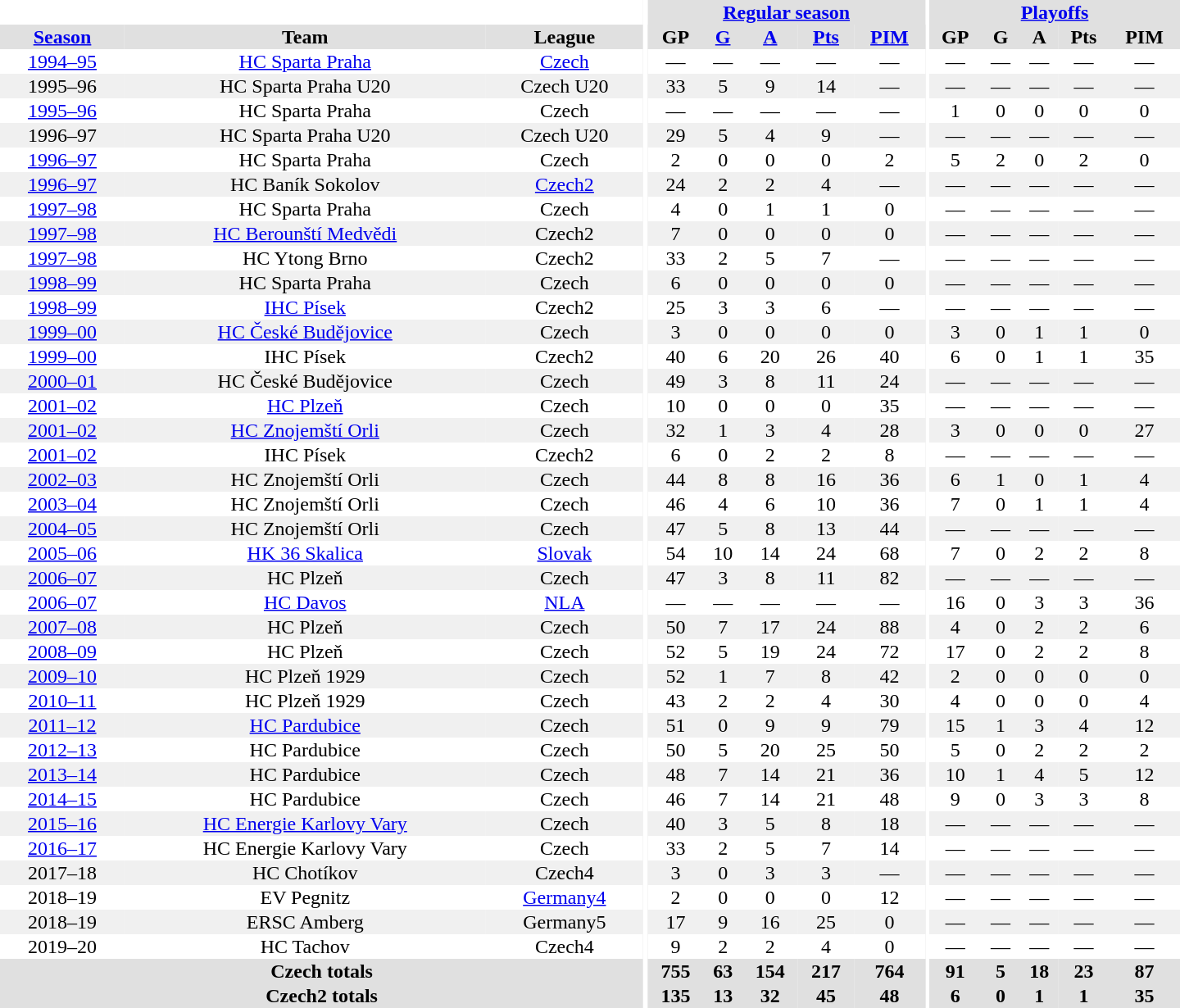<table border="0" cellpadding="1" cellspacing="0" style="text-align:center; width:60em">
<tr bgcolor="#e0e0e0">
<th colspan="3" bgcolor="#ffffff"></th>
<th rowspan="99" bgcolor="#ffffff"></th>
<th colspan="5"><a href='#'>Regular season</a></th>
<th rowspan="99" bgcolor="#ffffff"></th>
<th colspan="5"><a href='#'>Playoffs</a></th>
</tr>
<tr bgcolor="#e0e0e0">
<th><a href='#'>Season</a></th>
<th>Team</th>
<th>League</th>
<th>GP</th>
<th><a href='#'>G</a></th>
<th><a href='#'>A</a></th>
<th><a href='#'>Pts</a></th>
<th><a href='#'>PIM</a></th>
<th>GP</th>
<th>G</th>
<th>A</th>
<th>Pts</th>
<th>PIM</th>
</tr>
<tr>
<td><a href='#'>1994–95</a></td>
<td><a href='#'>HC Sparta Praha</a></td>
<td><a href='#'>Czech</a></td>
<td>—</td>
<td>—</td>
<td>—</td>
<td>—</td>
<td>—</td>
<td>—</td>
<td>—</td>
<td>—</td>
<td>—</td>
<td>—</td>
</tr>
<tr bgcolor="#f0f0f0">
<td>1995–96</td>
<td>HC Sparta Praha U20</td>
<td>Czech U20</td>
<td>33</td>
<td>5</td>
<td>9</td>
<td>14</td>
<td>—</td>
<td>—</td>
<td>—</td>
<td>—</td>
<td>—</td>
<td>—</td>
</tr>
<tr>
<td><a href='#'>1995–96</a></td>
<td>HC Sparta Praha</td>
<td>Czech</td>
<td>—</td>
<td>—</td>
<td>—</td>
<td>—</td>
<td>—</td>
<td>1</td>
<td>0</td>
<td>0</td>
<td>0</td>
<td>0</td>
</tr>
<tr bgcolor="#f0f0f0">
<td>1996–97</td>
<td>HC Sparta Praha U20</td>
<td>Czech U20</td>
<td>29</td>
<td>5</td>
<td>4</td>
<td>9</td>
<td>—</td>
<td>—</td>
<td>—</td>
<td>—</td>
<td>—</td>
<td>—</td>
</tr>
<tr>
<td><a href='#'>1996–97</a></td>
<td>HC Sparta Praha</td>
<td>Czech</td>
<td>2</td>
<td>0</td>
<td>0</td>
<td>0</td>
<td>2</td>
<td>5</td>
<td>2</td>
<td>0</td>
<td>2</td>
<td>0</td>
</tr>
<tr bgcolor="#f0f0f0">
<td><a href='#'>1996–97</a></td>
<td>HC Baník Sokolov</td>
<td><a href='#'>Czech2</a></td>
<td>24</td>
<td>2</td>
<td>2</td>
<td>4</td>
<td>—</td>
<td>—</td>
<td>—</td>
<td>—</td>
<td>—</td>
<td>—</td>
</tr>
<tr>
<td><a href='#'>1997–98</a></td>
<td>HC Sparta Praha</td>
<td>Czech</td>
<td>4</td>
<td>0</td>
<td>1</td>
<td>1</td>
<td>0</td>
<td>—</td>
<td>—</td>
<td>—</td>
<td>—</td>
<td>—</td>
</tr>
<tr bgcolor="#f0f0f0">
<td><a href='#'>1997–98</a></td>
<td><a href='#'>HC Berounští Medvědi</a></td>
<td>Czech2</td>
<td>7</td>
<td>0</td>
<td>0</td>
<td>0</td>
<td>0</td>
<td>—</td>
<td>—</td>
<td>—</td>
<td>—</td>
<td>—</td>
</tr>
<tr>
<td><a href='#'>1997–98</a></td>
<td>HC Ytong Brno</td>
<td>Czech2</td>
<td>33</td>
<td>2</td>
<td>5</td>
<td>7</td>
<td>—</td>
<td>—</td>
<td>—</td>
<td>—</td>
<td>—</td>
<td>—</td>
</tr>
<tr bgcolor="#f0f0f0">
<td><a href='#'>1998–99</a></td>
<td>HC Sparta Praha</td>
<td>Czech</td>
<td>6</td>
<td>0</td>
<td>0</td>
<td>0</td>
<td>0</td>
<td>—</td>
<td>—</td>
<td>—</td>
<td>—</td>
<td>—</td>
</tr>
<tr>
<td><a href='#'>1998–99</a></td>
<td><a href='#'>IHC Písek</a></td>
<td>Czech2</td>
<td>25</td>
<td>3</td>
<td>3</td>
<td>6</td>
<td>—</td>
<td>—</td>
<td>—</td>
<td>—</td>
<td>—</td>
<td>—</td>
</tr>
<tr bgcolor="#f0f0f0">
<td><a href='#'>1999–00</a></td>
<td><a href='#'>HC České Budějovice</a></td>
<td>Czech</td>
<td>3</td>
<td>0</td>
<td>0</td>
<td>0</td>
<td>0</td>
<td>3</td>
<td>0</td>
<td>1</td>
<td>1</td>
<td>0</td>
</tr>
<tr>
<td><a href='#'>1999–00</a></td>
<td>IHC Písek</td>
<td>Czech2</td>
<td>40</td>
<td>6</td>
<td>20</td>
<td>26</td>
<td>40</td>
<td>6</td>
<td>0</td>
<td>1</td>
<td>1</td>
<td>35</td>
</tr>
<tr bgcolor="#f0f0f0">
<td><a href='#'>2000–01</a></td>
<td>HC České Budějovice</td>
<td>Czech</td>
<td>49</td>
<td>3</td>
<td>8</td>
<td>11</td>
<td>24</td>
<td>—</td>
<td>—</td>
<td>—</td>
<td>—</td>
<td>—</td>
</tr>
<tr>
<td><a href='#'>2001–02</a></td>
<td><a href='#'>HC Plzeň</a></td>
<td>Czech</td>
<td>10</td>
<td>0</td>
<td>0</td>
<td>0</td>
<td>35</td>
<td>—</td>
<td>—</td>
<td>—</td>
<td>—</td>
<td>—</td>
</tr>
<tr bgcolor="#f0f0f0">
<td><a href='#'>2001–02</a></td>
<td><a href='#'>HC Znojemští Orli</a></td>
<td>Czech</td>
<td>32</td>
<td>1</td>
<td>3</td>
<td>4</td>
<td>28</td>
<td>3</td>
<td>0</td>
<td>0</td>
<td>0</td>
<td>27</td>
</tr>
<tr>
<td><a href='#'>2001–02</a></td>
<td>IHC Písek</td>
<td>Czech2</td>
<td>6</td>
<td>0</td>
<td>2</td>
<td>2</td>
<td>8</td>
<td>—</td>
<td>—</td>
<td>—</td>
<td>—</td>
<td>—</td>
</tr>
<tr bgcolor="#f0f0f0">
<td><a href='#'>2002–03</a></td>
<td>HC Znojemští Orli</td>
<td>Czech</td>
<td>44</td>
<td>8</td>
<td>8</td>
<td>16</td>
<td>36</td>
<td>6</td>
<td>1</td>
<td>0</td>
<td>1</td>
<td>4</td>
</tr>
<tr>
<td><a href='#'>2003–04</a></td>
<td>HC Znojemští Orli</td>
<td>Czech</td>
<td>46</td>
<td>4</td>
<td>6</td>
<td>10</td>
<td>36</td>
<td>7</td>
<td>0</td>
<td>1</td>
<td>1</td>
<td>4</td>
</tr>
<tr bgcolor="#f0f0f0">
<td><a href='#'>2004–05</a></td>
<td>HC Znojemští Orli</td>
<td>Czech</td>
<td>47</td>
<td>5</td>
<td>8</td>
<td>13</td>
<td>44</td>
<td>—</td>
<td>—</td>
<td>—</td>
<td>—</td>
<td>—</td>
</tr>
<tr>
<td><a href='#'>2005–06</a></td>
<td><a href='#'>HK 36 Skalica</a></td>
<td><a href='#'>Slovak</a></td>
<td>54</td>
<td>10</td>
<td>14</td>
<td>24</td>
<td>68</td>
<td>7</td>
<td>0</td>
<td>2</td>
<td>2</td>
<td>8</td>
</tr>
<tr bgcolor="#f0f0f0">
<td><a href='#'>2006–07</a></td>
<td>HC Plzeň</td>
<td>Czech</td>
<td>47</td>
<td>3</td>
<td>8</td>
<td>11</td>
<td>82</td>
<td>—</td>
<td>—</td>
<td>—</td>
<td>—</td>
<td>—</td>
</tr>
<tr>
<td><a href='#'>2006–07</a></td>
<td><a href='#'>HC Davos</a></td>
<td><a href='#'>NLA</a></td>
<td>—</td>
<td>—</td>
<td>—</td>
<td>—</td>
<td>—</td>
<td>16</td>
<td>0</td>
<td>3</td>
<td>3</td>
<td>36</td>
</tr>
<tr bgcolor="#f0f0f0">
<td><a href='#'>2007–08</a></td>
<td>HC Plzeň</td>
<td>Czech</td>
<td>50</td>
<td>7</td>
<td>17</td>
<td>24</td>
<td>88</td>
<td>4</td>
<td>0</td>
<td>2</td>
<td>2</td>
<td>6</td>
</tr>
<tr>
<td><a href='#'>2008–09</a></td>
<td>HC Plzeň</td>
<td>Czech</td>
<td>52</td>
<td>5</td>
<td>19</td>
<td>24</td>
<td>72</td>
<td>17</td>
<td>0</td>
<td>2</td>
<td>2</td>
<td>8</td>
</tr>
<tr bgcolor="#f0f0f0">
<td><a href='#'>2009–10</a></td>
<td>HC Plzeň 1929</td>
<td>Czech</td>
<td>52</td>
<td>1</td>
<td>7</td>
<td>8</td>
<td>42</td>
<td>2</td>
<td>0</td>
<td>0</td>
<td>0</td>
<td>0</td>
</tr>
<tr>
<td><a href='#'>2010–11</a></td>
<td>HC Plzeň 1929</td>
<td>Czech</td>
<td>43</td>
<td>2</td>
<td>2</td>
<td>4</td>
<td>30</td>
<td>4</td>
<td>0</td>
<td>0</td>
<td>0</td>
<td>4</td>
</tr>
<tr bgcolor="#f0f0f0">
<td><a href='#'>2011–12</a></td>
<td><a href='#'>HC Pardubice</a></td>
<td>Czech</td>
<td>51</td>
<td>0</td>
<td>9</td>
<td>9</td>
<td>79</td>
<td>15</td>
<td>1</td>
<td>3</td>
<td>4</td>
<td>12</td>
</tr>
<tr>
<td><a href='#'>2012–13</a></td>
<td>HC Pardubice</td>
<td>Czech</td>
<td>50</td>
<td>5</td>
<td>20</td>
<td>25</td>
<td>50</td>
<td>5</td>
<td>0</td>
<td>2</td>
<td>2</td>
<td>2</td>
</tr>
<tr bgcolor="#f0f0f0">
<td><a href='#'>2013–14</a></td>
<td>HC Pardubice</td>
<td>Czech</td>
<td>48</td>
<td>7</td>
<td>14</td>
<td>21</td>
<td>36</td>
<td>10</td>
<td>1</td>
<td>4</td>
<td>5</td>
<td>12</td>
</tr>
<tr>
<td><a href='#'>2014–15</a></td>
<td>HC Pardubice</td>
<td>Czech</td>
<td>46</td>
<td>7</td>
<td>14</td>
<td>21</td>
<td>48</td>
<td>9</td>
<td>0</td>
<td>3</td>
<td>3</td>
<td>8</td>
</tr>
<tr bgcolor="#f0f0f0">
<td><a href='#'>2015–16</a></td>
<td><a href='#'>HC Energie Karlovy Vary</a></td>
<td>Czech</td>
<td>40</td>
<td>3</td>
<td>5</td>
<td>8</td>
<td>18</td>
<td>—</td>
<td>—</td>
<td>—</td>
<td>—</td>
<td>—</td>
</tr>
<tr>
<td><a href='#'>2016–17</a></td>
<td>HC Energie Karlovy Vary</td>
<td>Czech</td>
<td>33</td>
<td>2</td>
<td>5</td>
<td>7</td>
<td>14</td>
<td>—</td>
<td>—</td>
<td>—</td>
<td>—</td>
<td>—</td>
</tr>
<tr bgcolor="#f0f0f0">
<td>2017–18</td>
<td>HC Chotíkov</td>
<td>Czech4</td>
<td>3</td>
<td>0</td>
<td>3</td>
<td>3</td>
<td>—</td>
<td>—</td>
<td>—</td>
<td>—</td>
<td>—</td>
<td>—</td>
</tr>
<tr>
<td>2018–19</td>
<td>EV Pegnitz</td>
<td><a href='#'>Germany4</a></td>
<td>2</td>
<td>0</td>
<td>0</td>
<td>0</td>
<td>12</td>
<td>—</td>
<td>—</td>
<td>—</td>
<td>—</td>
<td>—</td>
</tr>
<tr bgcolor="#f0f0f0">
<td>2018–19</td>
<td>ERSC Amberg</td>
<td>Germany5</td>
<td>17</td>
<td>9</td>
<td>16</td>
<td>25</td>
<td>0</td>
<td>—</td>
<td>—</td>
<td>—</td>
<td>—</td>
<td>—</td>
</tr>
<tr>
<td>2019–20</td>
<td>HC Tachov</td>
<td>Czech4</td>
<td>9</td>
<td>2</td>
<td>2</td>
<td>4</td>
<td>0</td>
<td>—</td>
<td>—</td>
<td>—</td>
<td>—</td>
<td>—</td>
</tr>
<tr>
</tr>
<tr ALIGN="center" bgcolor="#e0e0e0">
<th colspan="3">Czech totals</th>
<th ALIGN="center">755</th>
<th ALIGN="center">63</th>
<th ALIGN="center">154</th>
<th ALIGN="center">217</th>
<th ALIGN="center">764</th>
<th ALIGN="center">91</th>
<th ALIGN="center">5</th>
<th ALIGN="center">18</th>
<th ALIGN="center">23</th>
<th ALIGN="center">87</th>
</tr>
<tr>
</tr>
<tr ALIGN="center" bgcolor="#e0e0e0">
<th colspan="3">Czech2 totals</th>
<th ALIGN="center">135</th>
<th ALIGN="center">13</th>
<th ALIGN="center">32</th>
<th ALIGN="center">45</th>
<th ALIGN="center">48</th>
<th ALIGN="center">6</th>
<th ALIGN="center">0</th>
<th ALIGN="center">1</th>
<th ALIGN="center">1</th>
<th ALIGN="center">35</th>
</tr>
</table>
